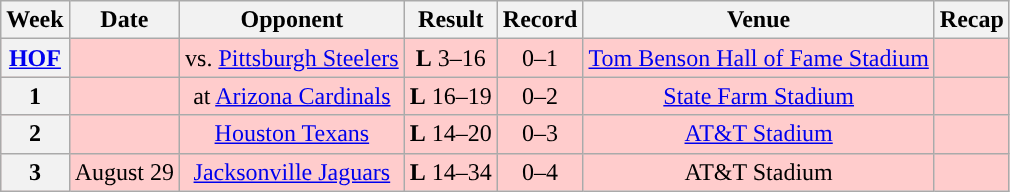<table class="wikitable" style="text-align:center">
<tr>
<th>Week</th>
<th>Date</th>
<th>Opponent</th>
<th>Result</th>
<th>Record</th>
<th>Venue</th>
<th>Recap</th>
</tr>
<tr style="background:#fcc">
<th><a href='#'>HOF</a></th>
<td></td>
<td>vs. <a href='#'>Pittsburgh Steelers</a></td>
<td><strong>L</strong> 3–16</td>
<td>0–1</td>
<td><a href='#'>Tom Benson Hall of Fame Stadium</a></td>
<td></td>
</tr>
<tr style="background:#fcc">
<th>1</th>
<td></td>
<td>at <a href='#'>Arizona Cardinals</a></td>
<td><strong>L</strong> 16–19</td>
<td>0–2</td>
<td><a href='#'>State Farm Stadium</a></td>
<td></td>
</tr>
<tr style="background:#fcc">
<th>2</th>
<td></td>
<td><a href='#'>Houston Texans</a></td>
<td><strong>L</strong> 14–20</td>
<td>0–3</td>
<td><a href='#'>AT&T Stadium</a></td>
<td></td>
</tr>
<tr style="background:#fcc">
<th>3</th>
<td>August 29</td>
<td><a href='#'>Jacksonville Jaguars</a></td>
<td><strong>L</strong> 14–34</td>
<td>0–4</td>
<td>AT&T Stadium</td>
<td></td>
</tr>
</table>
